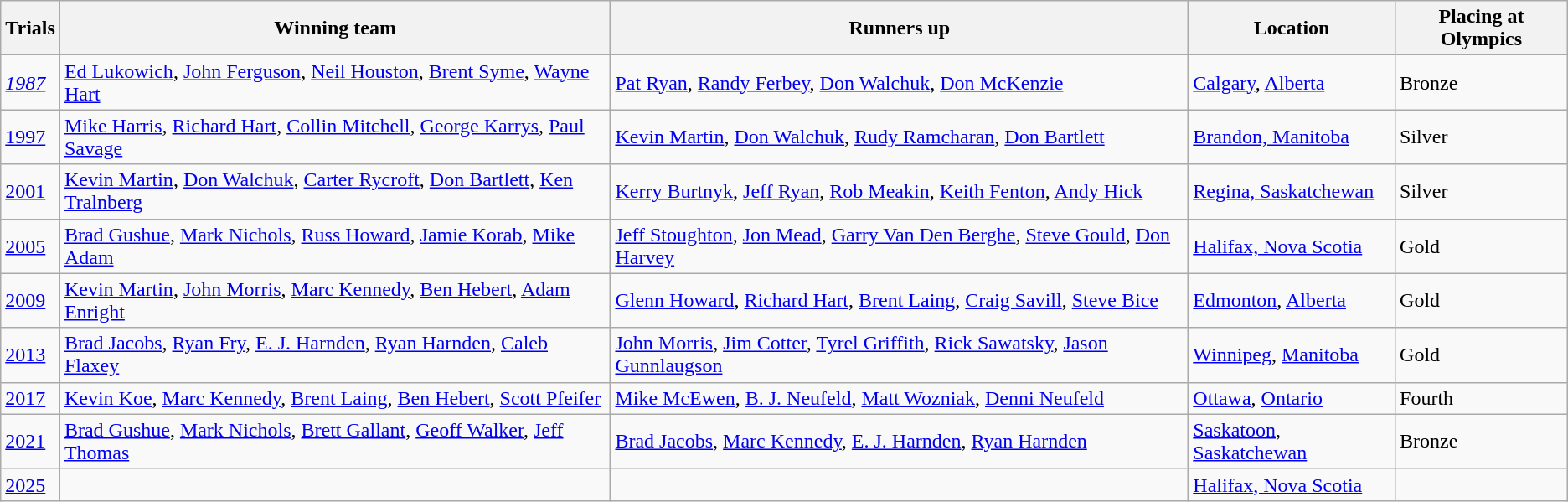<table class="wikitable">
<tr>
<th>Trials</th>
<th>Winning team</th>
<th>Runners up</th>
<th>Location</th>
<th>Placing at Olympics</th>
</tr>
<tr>
<td><em><a href='#'>1987</a></em></td>
<td> <a href='#'>Ed Lukowich</a>, <a href='#'>John Ferguson</a>, <a href='#'>Neil Houston</a>, <a href='#'>Brent Syme</a>, <a href='#'>Wayne Hart</a></td>
<td> <a href='#'>Pat Ryan</a>, <a href='#'>Randy Ferbey</a>, <a href='#'>Don Walchuk</a>, <a href='#'>Don McKenzie</a></td>
<td><a href='#'>Calgary</a>, <a href='#'>Alberta</a></td>
<td> Bronze</td>
</tr>
<tr>
<td><a href='#'>1997</a></td>
<td> <a href='#'>Mike Harris</a>, <a href='#'>Richard Hart</a>, <a href='#'>Collin Mitchell</a>, <a href='#'>George Karrys</a>, <a href='#'>Paul Savage</a></td>
<td> <a href='#'>Kevin Martin</a>, <a href='#'>Don Walchuk</a>, <a href='#'>Rudy Ramcharan</a>, <a href='#'>Don Bartlett</a></td>
<td><a href='#'>Brandon, Manitoba</a></td>
<td> Silver</td>
</tr>
<tr>
<td><a href='#'>2001</a></td>
<td> <a href='#'>Kevin Martin</a>, <a href='#'>Don Walchuk</a>, <a href='#'>Carter Rycroft</a>, <a href='#'>Don Bartlett</a>, <a href='#'>Ken Tralnberg</a></td>
<td> <a href='#'>Kerry Burtnyk</a>, <a href='#'>Jeff Ryan</a>, <a href='#'>Rob Meakin</a>, <a href='#'>Keith Fenton</a>, <a href='#'>Andy Hick</a></td>
<td><a href='#'>Regina, Saskatchewan</a></td>
<td> Silver</td>
</tr>
<tr>
<td><a href='#'>2005</a></td>
<td> <a href='#'>Brad Gushue</a>, <a href='#'>Mark Nichols</a>, <a href='#'>Russ Howard</a>, <a href='#'>Jamie Korab</a>, <a href='#'>Mike Adam</a></td>
<td> <a href='#'>Jeff Stoughton</a>, <a href='#'>Jon Mead</a>, <a href='#'>Garry Van Den Berghe</a>, <a href='#'>Steve Gould</a>, <a href='#'>Don Harvey</a></td>
<td><a href='#'>Halifax, Nova Scotia</a></td>
<td> Gold</td>
</tr>
<tr>
<td><a href='#'>2009</a></td>
<td> <a href='#'>Kevin Martin</a>, <a href='#'>John Morris</a>, <a href='#'>Marc Kennedy</a>, <a href='#'>Ben Hebert</a>, <a href='#'>Adam Enright</a></td>
<td> <a href='#'>Glenn Howard</a>, <a href='#'>Richard Hart</a>, <a href='#'>Brent Laing</a>, <a href='#'>Craig Savill</a>, <a href='#'>Steve Bice</a></td>
<td><a href='#'>Edmonton</a>, <a href='#'>Alberta</a></td>
<td> Gold</td>
</tr>
<tr>
<td><a href='#'>2013</a></td>
<td> <a href='#'>Brad Jacobs</a>, <a href='#'>Ryan Fry</a>, <a href='#'>E. J. Harnden</a>, <a href='#'>Ryan Harnden</a>, <a href='#'>Caleb Flaxey</a></td>
<td> <a href='#'>John Morris</a>, <a href='#'>Jim Cotter</a>, <a href='#'>Tyrel Griffith</a>, <a href='#'>Rick Sawatsky</a>, <a href='#'>Jason Gunnlaugson</a></td>
<td><a href='#'>Winnipeg</a>, <a href='#'>Manitoba</a></td>
<td> Gold</td>
</tr>
<tr>
<td><a href='#'>2017</a></td>
<td> <a href='#'>Kevin Koe</a>, <a href='#'>Marc Kennedy</a>, <a href='#'>Brent Laing</a>, <a href='#'>Ben Hebert</a>, <a href='#'>Scott Pfeifer</a></td>
<td> <a href='#'>Mike McEwen</a>, <a href='#'>B. J. Neufeld</a>, <a href='#'>Matt Wozniak</a>, <a href='#'>Denni Neufeld</a></td>
<td><a href='#'>Ottawa</a>, <a href='#'>Ontario</a></td>
<td>Fourth</td>
</tr>
<tr>
<td><a href='#'>2021</a></td>
<td> <a href='#'>Brad Gushue</a>, <a href='#'>Mark Nichols</a>, <a href='#'>Brett Gallant</a>, <a href='#'>Geoff Walker</a>, <a href='#'>Jeff Thomas</a></td>
<td> <a href='#'>Brad Jacobs</a>, <a href='#'>Marc Kennedy</a>, <a href='#'>E. J. Harnden</a>, <a href='#'>Ryan Harnden</a></td>
<td><a href='#'>Saskatoon</a>, <a href='#'>Saskatchewan</a></td>
<td> Bronze</td>
</tr>
<tr>
<td><a href='#'>2025</a></td>
<td></td>
<td></td>
<td><a href='#'>Halifax, Nova Scotia</a></td>
<td></td>
</tr>
</table>
